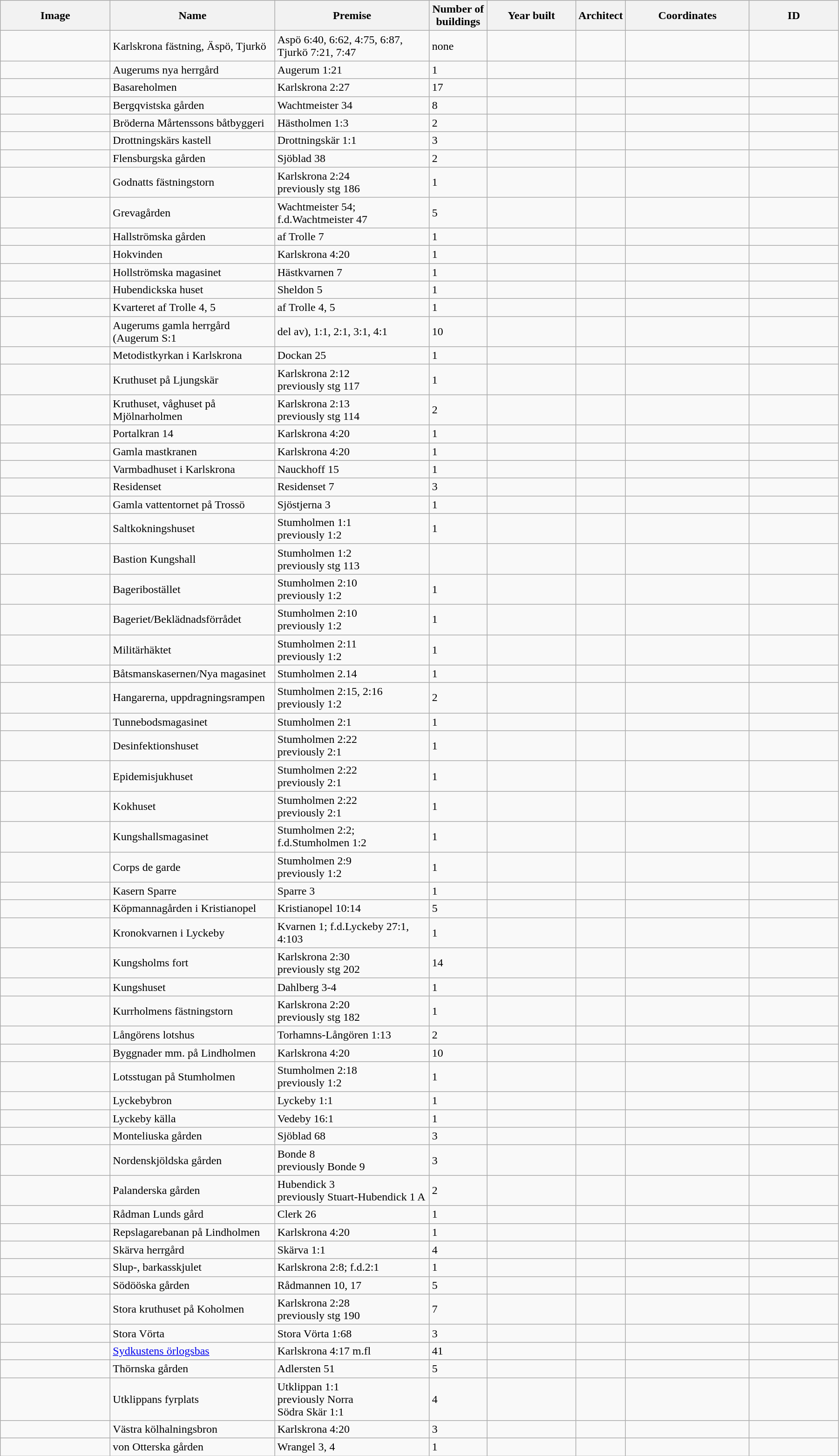<table class="wikitable" width="95%">
<tr>
<th width="150">Image</th>
<th>Name</th>
<th>Premise</th>
<th width="75">Number of<br>buildings</th>
<th width="120">Year built</th>
<th>Architect</th>
<th width="170">Coordinates</th>
<th width="120">ID</th>
</tr>
<tr>
<td></td>
<td Karlskrona fästning>Karlskrona fästning, Äspö, Tjurkö</td>
<td>Aspö 6:40, 6:62, 4:75, 6:87, Tjurkö 7:21, 7:47</td>
<td>none</td>
<td></td>
<td></td>
<td></td>
<td></td>
</tr>
<tr>
<td></td>
<td Augerums herrgård>Augerums nya herrgård</td>
<td>Augerum 1:21</td>
<td>1</td>
<td></td>
<td></td>
<td></td>
<td></td>
</tr>
<tr>
<td></td>
<td>Basareholmen</td>
<td>Karlskrona 2:27</td>
<td>17</td>
<td></td>
<td></td>
<td></td>
<td></td>
</tr>
<tr>
<td></td>
<td>Bergqvistska gården</td>
<td>Wachtmeister 34</td>
<td>8</td>
<td></td>
<td></td>
<td></td>
<td></td>
</tr>
<tr>
<td></td>
<td>Bröderna Mårtenssons båtbyggeri</td>
<td>Hästholmen 1:3</td>
<td>2</td>
<td></td>
<td></td>
<td></td>
<td></td>
</tr>
<tr>
<td></td>
<td>Drottningskärs kastell</td>
<td>Drottningskär 1:1</td>
<td>3</td>
<td></td>
<td></td>
<td></td>
<td></td>
</tr>
<tr>
<td></td>
<td>Flensburgska gården</td>
<td>Sjöblad 38</td>
<td>2</td>
<td></td>
<td></td>
<td></td>
<td></td>
</tr>
<tr>
<td></td>
<td Godnatt>Godnatts fästningstorn</td>
<td>Karlskrona 2:24<br>previously stg 186</td>
<td>1</td>
<td></td>
<td></td>
<td></td>
<td></td>
</tr>
<tr>
<td></td>
<td>Grevagården</td>
<td>Wachtmeister 54; f.d.Wachtmeister 47</td>
<td>5</td>
<td></td>
<td></td>
<td></td>
<td></td>
</tr>
<tr>
<td></td>
<td>Hallströmska gården</td>
<td>af Trolle 7</td>
<td>1</td>
<td></td>
<td></td>
<td></td>
<td></td>
</tr>
<tr>
<td></td>
<td>Hokvinden</td>
<td>Karlskrona 4:20</td>
<td>1</td>
<td></td>
<td></td>
<td></td>
<td></td>
</tr>
<tr>
<td></td>
<td>Hollströmska magasinet</td>
<td>Hästkvarnen 7</td>
<td>1</td>
<td></td>
<td></td>
<td></td>
<td></td>
</tr>
<tr>
<td></td>
<td>Hubendickska huset</td>
<td>Sheldon 5</td>
<td>1</td>
<td></td>
<td></td>
<td></td>
<td></td>
</tr>
<tr>
<td></td>
<td>Kvarteret af Trolle 4, 5</td>
<td>af Trolle 4, 5</td>
<td>1</td>
<td></td>
<td></td>
<td></td>
<td></td>
</tr>
<tr>
<td></td>
<td Augerums herrgård>Augerums gamla herrgård (Augerum S:1</td>
<td>del av), 1:1, 2:1, 3:1, 4:1</td>
<td>10</td>
<td></td>
<td></td>
<td></td>
<td></td>
</tr>
<tr>
<td></td>
<td Emanuelskyrkan>Metodistkyrkan i Karlskrona</td>
<td>Dockan 25</td>
<td>1</td>
<td></td>
<td></td>
<td></td>
<td></td>
</tr>
<tr>
<td></td>
<td Ljungskär>Kruthuset på Ljungskär</td>
<td>Karlskrona 2:12<br>previously stg 117</td>
<td>1</td>
<td></td>
<td></td>
<td></td>
<td></td>
</tr>
<tr>
<td></td>
<td Mjölnarholmen>Kruthuset, våghuset på Mjölnarholmen</td>
<td>Karlskrona 2:13<br>previously stg 114</td>
<td>2</td>
<td></td>
<td></td>
<td></td>
<td></td>
</tr>
<tr>
<td></td>
<td>Portalkran 14</td>
<td>Karlskrona 4:20</td>
<td>1</td>
<td></td>
<td></td>
<td></td>
<td></td>
</tr>
<tr>
<td></td>
<td>Gamla mastkranen</td>
<td>Karlskrona 4:20</td>
<td>1</td>
<td></td>
<td></td>
<td></td>
<td></td>
</tr>
<tr>
<td></td>
<td Varmbadhuset, Karlskrona>Varmbadhuset i Karlskrona</td>
<td>Nauckhoff 15</td>
<td>1</td>
<td></td>
<td></td>
<td></td>
<td></td>
</tr>
<tr>
<td></td>
<td Residenset, Karlskrona>Residenset</td>
<td>Residenset 7</td>
<td>3</td>
<td></td>
<td></td>
<td></td>
<td></td>
</tr>
<tr>
<td></td>
<td Vattenborgen>Gamla vattentornet på Trossö</td>
<td>Sjöstjerna 3</td>
<td>1</td>
<td></td>
<td></td>
<td></td>
<td></td>
</tr>
<tr>
<td></td>
<td>Saltkokningshuset</td>
<td>Stumholmen 1:1<br>previously 1:2</td>
<td>1</td>
<td></td>
<td></td>
<td></td>
<td></td>
</tr>
<tr>
<td></td>
<td Kungshall>Bastion Kungshall</td>
<td>Stumholmen 1:2<br>previously stg 113</td>
<td></td>
<td></td>
<td></td>
<td></td>
<td></td>
</tr>
<tr>
<td></td>
<td Stumholmen#Bageribostället>Bageribostället</td>
<td>Stumholmen 2:10<br>previously 1:2</td>
<td>1</td>
<td></td>
<td></td>
<td></td>
<td></td>
</tr>
<tr>
<td></td>
<td Stumholmen#Kronobageriet>Bageriet/Beklädnadsförrådet</td>
<td>Stumholmen 2:10<br>previously 1:2</td>
<td>1</td>
<td></td>
<td></td>
<td></td>
<td></td>
</tr>
<tr>
<td></td>
<td Stumholmen#Kronohäktet>Militärhäktet</td>
<td>Stumholmen 2:11<br>previously 1:2</td>
<td>1</td>
<td></td>
<td></td>
<td></td>
<td></td>
</tr>
<tr>
<td></td>
<td Stumholmen#Båtsmanskasernen>Båtsmanskasernen/Nya magasinet</td>
<td>Stumholmen 2.14</td>
<td>1</td>
<td></td>
<td></td>
<td></td>
<td></td>
</tr>
<tr>
<td></td>
<td Stumholmen#Marinflygets hangar>Hangarerna, uppdragningsrampen</td>
<td>Stumholmen 2:15, 2:16<br>previously 1:2</td>
<td>2</td>
<td></td>
<td></td>
<td></td>
<td></td>
</tr>
<tr>
<td></td>
<td>Tunnebodsmagasinet</td>
<td>Stumholmen 2:1</td>
<td>1</td>
<td></td>
<td></td>
<td></td>
<td></td>
</tr>
<tr>
<td></td>
<td Stumholmen#Epidemisjukhuset>Desinfektionshuset</td>
<td>Stumholmen 2:22<br>previously 2:1</td>
<td>1</td>
<td></td>
<td></td>
<td></td>
<td></td>
</tr>
<tr>
<td></td>
<td Stumholmen#Epidemisjukhuset>Epidemisjukhuset</td>
<td>Stumholmen 2:22<br>previously 2:1</td>
<td>1</td>
<td></td>
<td></td>
<td></td>
<td></td>
</tr>
<tr>
<td></td>
<td Stumholmen#Epidemisjukhuset>Kokhuset</td>
<td>Stumholmen 2:22<br>previously 2:1</td>
<td>1</td>
<td></td>
<td></td>
<td></td>
<td></td>
</tr>
<tr>
<td></td>
<td Kungshall>Kungshallsmagasinet</td>
<td>Stumholmen 2:2; f.d.Stumholmen 1:2</td>
<td>1</td>
<td></td>
<td></td>
<td></td>
<td></td>
</tr>
<tr>
<td></td>
<td Stumholmen#Corps de garde>Corps de garde</td>
<td>Stumholmen 2:9<br>previously 1:2</td>
<td>1</td>
<td></td>
<td></td>
<td></td>
<td></td>
</tr>
<tr>
<td></td>
<td>Kasern Sparre</td>
<td>Sparre 3</td>
<td>1</td>
<td></td>
<td></td>
<td></td>
<td></td>
</tr>
<tr>
<td></td>
<td>Köpmannagården i Kristianopel</td>
<td>Kristianopel 10:14</td>
<td>5</td>
<td></td>
<td></td>
<td></td>
<td></td>
</tr>
<tr>
<td></td>
<td>Kronokvarnen i Lyckeby</td>
<td>Kvarnen 1; f.d.Lyckeby 27:1, 4:103</td>
<td>1</td>
<td></td>
<td></td>
<td></td>
<td></td>
</tr>
<tr>
<td></td>
<td>Kungsholms fort</td>
<td>Karlskrona 2:30<br>previously stg 202</td>
<td>14</td>
<td></td>
<td></td>
<td></td>
<td></td>
</tr>
<tr>
<td></td>
<td Kungshuset, Karlskrona>Kungshuset</td>
<td>Dahlberg 3-4</td>
<td>1</td>
<td></td>
<td></td>
<td></td>
<td></td>
</tr>
<tr>
<td></td>
<td Kurrholmen>Kurrholmens fästningstorn</td>
<td>Karlskrona 2:20<br>previously stg 182</td>
<td>1</td>
<td></td>
<td></td>
<td></td>
<td></td>
</tr>
<tr>
<td></td>
<td>Långörens lotshus</td>
<td>Torhamns-Långören 1:13</td>
<td>2</td>
<td></td>
<td></td>
<td></td>
<td></td>
</tr>
<tr>
<td></td>
<td Lindholmen, Karlskrona>Byggnader mm. på Lindholmen</td>
<td>Karlskrona 4:20</td>
<td>10</td>
<td></td>
<td></td>
<td></td>
<td></td>
</tr>
<tr>
<td></td>
<td>Lotsstugan på Stumholmen</td>
<td>Stumholmen 2:18<br>previously 1:2</td>
<td>1</td>
<td></td>
<td></td>
<td></td>
<td></td>
</tr>
<tr>
<td></td>
<td>Lyckebybron</td>
<td>Lyckeby 1:1</td>
<td>1</td>
<td></td>
<td></td>
<td></td>
<td></td>
</tr>
<tr>
<td></td>
<td>Lyckeby källa</td>
<td>Vedeby 16:1</td>
<td>1</td>
<td></td>
<td></td>
<td></td>
<td></td>
</tr>
<tr>
<td></td>
<td>Monteliuska gården</td>
<td>Sjöblad 68</td>
<td>3</td>
<td></td>
<td></td>
<td></td>
<td></td>
</tr>
<tr>
<td></td>
<td>Nordenskjöldska gården</td>
<td>Bonde 8<br>previously Bonde 9</td>
<td>3</td>
<td></td>
<td></td>
<td></td>
<td></td>
</tr>
<tr>
<td></td>
<td>Palanderska gården</td>
<td>Hubendick 3<br>previously Stuart-Hubendick 1 A</td>
<td>2</td>
<td></td>
<td></td>
<td></td>
<td></td>
</tr>
<tr>
<td></td>
<td>Rådman Lunds gård</td>
<td>Clerk 26</td>
<td>1</td>
<td></td>
<td></td>
<td></td>
<td></td>
</tr>
<tr>
<td></td>
<td Repslagarebanan>Repslagarebanan på Lindholmen</td>
<td>Karlskrona 4:20</td>
<td>1</td>
<td></td>
<td></td>
<td></td>
<td></td>
</tr>
<tr>
<td></td>
<td>Skärva herrgård</td>
<td>Skärva 1:1</td>
<td>4</td>
<td></td>
<td></td>
<td></td>
<td></td>
</tr>
<tr>
<td></td>
<td Stumholmen#Slup-, barkasskjulet>Slup-, barkasskjulet</td>
<td>Karlskrona 2:8; f.d.2:1</td>
<td>1</td>
<td></td>
<td></td>
<td></td>
<td></td>
</tr>
<tr>
<td></td>
<td>Södööska gården</td>
<td>Rådmannen 10, 17</td>
<td>5</td>
<td></td>
<td></td>
<td></td>
<td></td>
</tr>
<tr>
<td></td>
<td>Stora kruthuset på Koholmen</td>
<td>Karlskrona 2:28<br>previously stg 190</td>
<td>7</td>
<td></td>
<td></td>
<td></td>
<td></td>
</tr>
<tr>
<td></td>
<td>Stora Vörta</td>
<td>Stora Vörta 1:68</td>
<td>3</td>
<td></td>
<td></td>
<td></td>
<td></td>
</tr>
<tr>
<td></td>
<td><a href='#'>Sydkustens örlogsbas</a></td>
<td>Karlskrona 4:17 m.fl</td>
<td>41</td>
<td></td>
<td></td>
<td></td>
<td></td>
</tr>
<tr>
<td></td>
<td>Thörnska gården</td>
<td>Adlersten 51</td>
<td>5</td>
<td></td>
<td></td>
<td></td>
<td></td>
</tr>
<tr>
<td></td>
<td Utklippan>Utklippans fyrplats</td>
<td>Utklippan 1:1<br>previously Norra<br>Södra Skär 1:1</td>
<td>4</td>
<td></td>
<td></td>
<td></td>
<td></td>
</tr>
<tr>
<td></td>
<td>Västra kölhalningsbron</td>
<td>Karlskrona 4:20</td>
<td>3</td>
<td></td>
<td></td>
<td></td>
<td></td>
</tr>
<tr>
<td></td>
<td>von Otterska gården</td>
<td>Wrangel 3, 4</td>
<td>1</td>
<td></td>
<td></td>
<td></td>
<td></td>
</tr>
</table>
